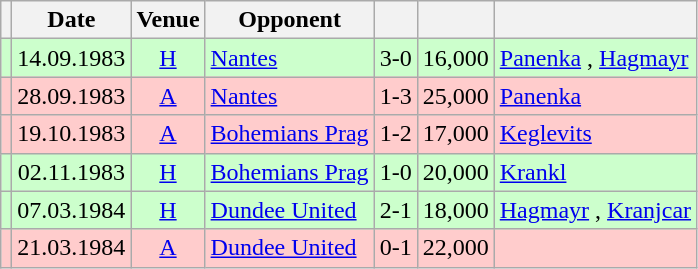<table class="wikitable" Style="text-align: center">
<tr>
<th></th>
<th>Date</th>
<th>Venue</th>
<th>Opponent</th>
<th></th>
<th></th>
<th></th>
</tr>
<tr style="background:#cfc">
<td></td>
<td>14.09.1983</td>
<td><a href='#'>H</a></td>
<td align="left"><a href='#'>Nantes</a> </td>
<td>3-0</td>
<td align="right">16,000</td>
<td align="left"><a href='#'>Panenka</a>  , <a href='#'>Hagmayr</a> </td>
</tr>
<tr style="background:#fcc">
<td></td>
<td>28.09.1983</td>
<td><a href='#'>A</a></td>
<td align="left"><a href='#'>Nantes</a> </td>
<td>1-3</td>
<td align="right">25,000</td>
<td align="left"><a href='#'>Panenka</a> </td>
</tr>
<tr style="background:#fcc">
<td></td>
<td>19.10.1983</td>
<td><a href='#'>A</a></td>
<td align="left"><a href='#'>Bohemians Prag</a> </td>
<td>1-2</td>
<td align="right">17,000</td>
<td align="left"><a href='#'>Keglevits</a> </td>
</tr>
<tr style="background:#cfc">
<td></td>
<td>02.11.1983</td>
<td><a href='#'>H</a></td>
<td align="left"><a href='#'>Bohemians Prag</a> </td>
<td>1-0</td>
<td align="right">20,000</td>
<td align="left"><a href='#'>Krankl</a> </td>
</tr>
<tr style="background:#cfc">
<td></td>
<td>07.03.1984</td>
<td><a href='#'>H</a></td>
<td align="left"><a href='#'>Dundee United</a> </td>
<td>2-1</td>
<td align="right">18,000</td>
<td align="left"><a href='#'>Hagmayr</a> , <a href='#'>Kranjcar</a> </td>
</tr>
<tr style="background:#fcc">
<td></td>
<td>21.03.1984</td>
<td><a href='#'>A</a></td>
<td align="left"><a href='#'>Dundee United</a> </td>
<td>0-1</td>
<td align="right">22,000</td>
<td align="left"></td>
</tr>
</table>
